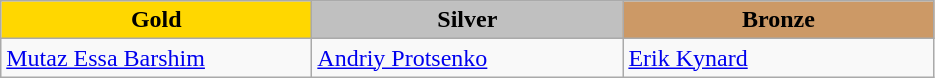<table class="wikitable" style="text-align:left">
<tr align="center">
<td width=200 bgcolor=gold><strong>Gold</strong></td>
<td width=200 bgcolor=silver><strong>Silver</strong></td>
<td width=200 bgcolor=CC9966><strong>Bronze</strong></td>
</tr>
<tr>
<td><a href='#'>Mutaz Essa Barshim</a><br><em></em></td>
<td><a href='#'>Andriy Protsenko</a><br><em></em></td>
<td><a href='#'>Erik Kynard</a><br><em></em></td>
</tr>
</table>
